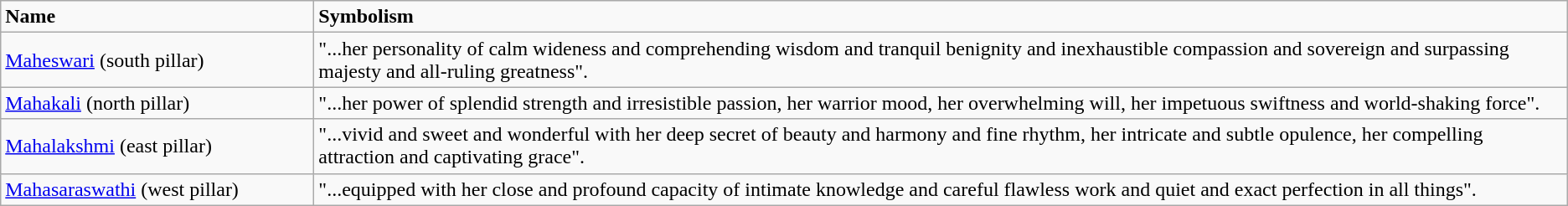<table class="wikitable">
<tr>
<td width=20%><strong>Name</strong></td>
<td><strong>Symbolism</strong></td>
</tr>
<tr>
<td><a href='#'>Maheswari</a> (south pillar)</td>
<td>"...her personality of calm wideness and comprehending wisdom and tranquil benignity and inexhaustible compassion and sovereign and surpassing majesty and all-ruling greatness".</td>
</tr>
<tr>
<td><a href='#'>Mahakali</a> (north pillar)</td>
<td>"...her power of splendid strength and irresistible passion, her warrior mood, her overwhelming will, her impetuous swiftness and world-shaking force".</td>
</tr>
<tr>
<td><a href='#'>Mahalakshmi</a> (east pillar)</td>
<td>"...vivid and sweet and wonderful with her deep secret of beauty and harmony and fine rhythm, her intricate and subtle opulence, her compelling attraction and captivating grace".</td>
</tr>
<tr>
<td><a href='#'>Mahasaraswathi</a> (west pillar)</td>
<td>"...equipped with her close and profound capacity of intimate knowledge and careful flawless work and quiet and exact perfection in all things".</td>
</tr>
</table>
